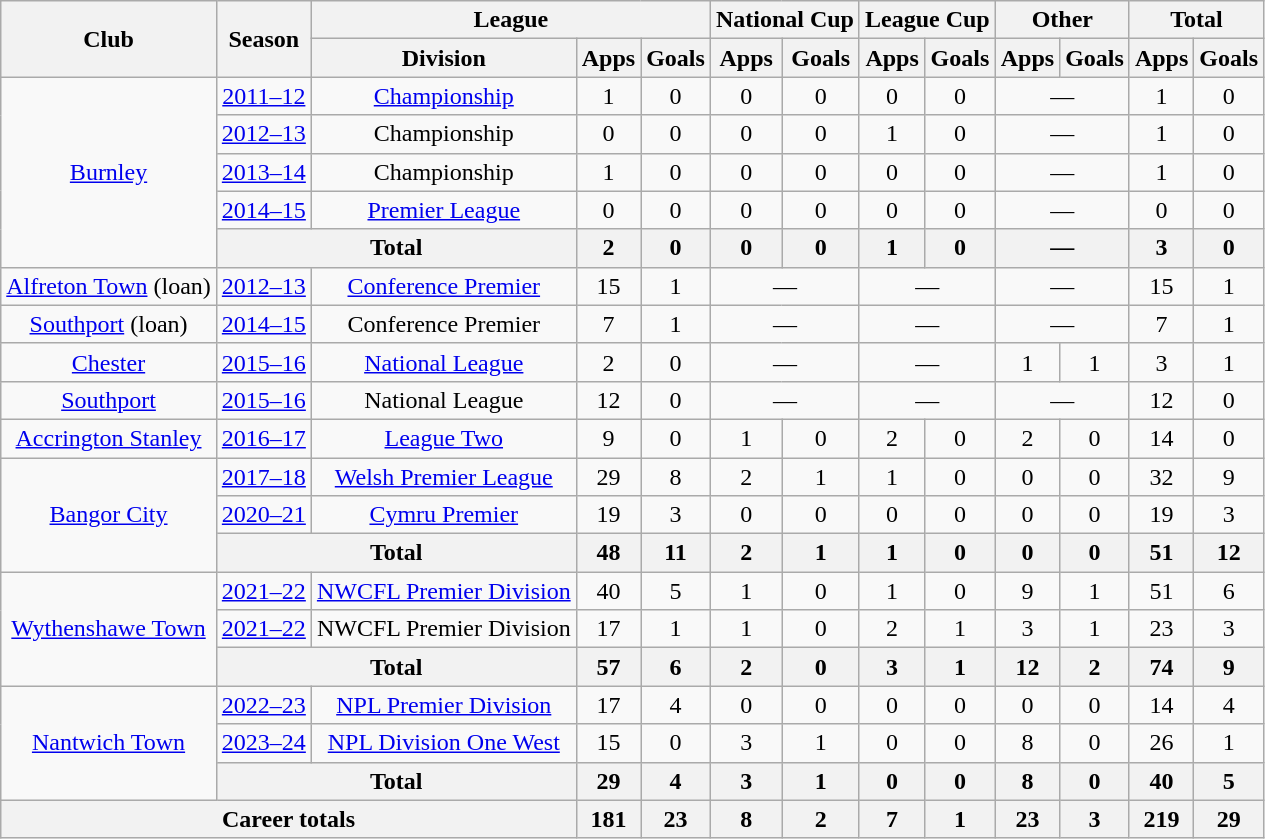<table class="wikitable" style="text-align: center;">
<tr>
<th rowspan=2>Club</th>
<th rowspan=2>Season</th>
<th colspan=3>League</th>
<th colspan=2>National Cup</th>
<th colspan=2>League Cup</th>
<th colspan=2>Other</th>
<th colspan=2>Total</th>
</tr>
<tr>
<th>Division</th>
<th>Apps</th>
<th>Goals</th>
<th>Apps</th>
<th>Goals</th>
<th>Apps</th>
<th>Goals</th>
<th>Apps</th>
<th>Goals</th>
<th>Apps</th>
<th>Goals</th>
</tr>
<tr>
<td rowspan=5 valign="center"><a href='#'>Burnley</a></td>
<td><a href='#'>2011–12</a></td>
<td><a href='#'>Championship</a></td>
<td>1</td>
<td>0</td>
<td>0</td>
<td>0</td>
<td>0</td>
<td>0</td>
<td colspan=2>—</td>
<td>1</td>
<td>0</td>
</tr>
<tr>
<td><a href='#'>2012–13</a></td>
<td>Championship</td>
<td>0</td>
<td>0</td>
<td>0</td>
<td>0</td>
<td>1</td>
<td>0</td>
<td colspan=2>—</td>
<td>1</td>
<td>0</td>
</tr>
<tr>
<td><a href='#'>2013–14</a></td>
<td>Championship</td>
<td>1</td>
<td>0</td>
<td>0</td>
<td>0</td>
<td>0</td>
<td>0</td>
<td colspan=2>—</td>
<td>1</td>
<td>0</td>
</tr>
<tr>
<td><a href='#'>2014–15</a></td>
<td><a href='#'>Premier League</a></td>
<td>0</td>
<td>0</td>
<td>0</td>
<td>0</td>
<td>0</td>
<td>0</td>
<td colspan=2>—</td>
<td>0</td>
<td>0</td>
</tr>
<tr>
<th colspan=2>Total</th>
<th>2</th>
<th>0</th>
<th>0</th>
<th>0</th>
<th>1</th>
<th>0</th>
<th colspan=2>—</th>
<th>3</th>
<th>0</th>
</tr>
<tr>
<td><a href='#'>Alfreton Town</a> (loan)</td>
<td><a href='#'>2012–13</a></td>
<td><a href='#'>Conference Premier</a></td>
<td>15</td>
<td>1</td>
<td colspan=2>—</td>
<td colspan=2>—</td>
<td colspan=2>—</td>
<td>15</td>
<td>1</td>
</tr>
<tr>
<td><a href='#'>Southport</a> (loan)</td>
<td><a href='#'>2014–15</a></td>
<td>Conference Premier</td>
<td>7</td>
<td>1</td>
<td colspan=2>—</td>
<td colspan=2>—</td>
<td colspan=2>—</td>
<td>7</td>
<td>1</td>
</tr>
<tr>
<td><a href='#'>Chester</a></td>
<td><a href='#'>2015–16</a></td>
<td><a href='#'>National League</a></td>
<td>2</td>
<td>0</td>
<td colspan=2>—</td>
<td colspan=2>—</td>
<td>1</td>
<td>1</td>
<td>3</td>
<td>1</td>
</tr>
<tr>
<td><a href='#'>Southport</a></td>
<td><a href='#'>2015–16</a></td>
<td>National League</td>
<td>12</td>
<td>0</td>
<td colspan=2>—</td>
<td colspan=2>—</td>
<td colspan=2>—</td>
<td>12</td>
<td>0</td>
</tr>
<tr>
<td><a href='#'>Accrington Stanley</a></td>
<td><a href='#'>2016–17</a></td>
<td><a href='#'>League Two</a></td>
<td>9</td>
<td>0</td>
<td>1</td>
<td>0</td>
<td>2</td>
<td>0</td>
<td>2</td>
<td>0</td>
<td>14</td>
<td>0</td>
</tr>
<tr>
<td rowspan=3 valign="center"><a href='#'>Bangor City</a></td>
<td><a href='#'>2017–18</a></td>
<td><a href='#'>Welsh Premier League</a></td>
<td>29</td>
<td>8</td>
<td>2</td>
<td>1</td>
<td>1</td>
<td>0</td>
<td>0</td>
<td>0</td>
<td>32</td>
<td>9</td>
</tr>
<tr>
<td><a href='#'>2020–21</a></td>
<td><a href='#'>Cymru Premier</a></td>
<td>19</td>
<td>3</td>
<td>0</td>
<td>0</td>
<td>0</td>
<td>0</td>
<td>0</td>
<td>0</td>
<td>19</td>
<td>3</td>
</tr>
<tr>
<th colspan=2>Total</th>
<th>48</th>
<th>11</th>
<th>2</th>
<th>1</th>
<th>1</th>
<th>0</th>
<th>0</th>
<th>0</th>
<th>51</th>
<th>12</th>
</tr>
<tr>
<td rowspan=3 valign="center"><a href='#'>Wythenshawe Town</a></td>
<td><a href='#'>2021–22</a></td>
<td><a href='#'>NWCFL Premier Division</a></td>
<td>40</td>
<td>5</td>
<td>1</td>
<td>0</td>
<td>1</td>
<td>0</td>
<td>9</td>
<td>1</td>
<td>51</td>
<td>6</td>
</tr>
<tr>
<td><a href='#'>2021–22</a></td>
<td>NWCFL Premier Division</td>
<td>17</td>
<td>1</td>
<td>1</td>
<td>0</td>
<td>2</td>
<td>1</td>
<td>3</td>
<td>1</td>
<td>23</td>
<td>3</td>
</tr>
<tr>
<th colspan=2>Total</th>
<th>57</th>
<th>6</th>
<th>2</th>
<th>0</th>
<th>3</th>
<th>1</th>
<th>12</th>
<th>2</th>
<th>74</th>
<th>9</th>
</tr>
<tr>
<td rowspan=3 valign="center"><a href='#'>Nantwich Town</a></td>
<td><a href='#'>2022–23</a></td>
<td><a href='#'>NPL Premier Division</a></td>
<td>17</td>
<td>4</td>
<td>0</td>
<td>0</td>
<td>0</td>
<td>0</td>
<td>0</td>
<td>0</td>
<td>14</td>
<td>4</td>
</tr>
<tr>
<td><a href='#'>2023–24</a></td>
<td><a href='#'>NPL Division One West</a></td>
<td>15</td>
<td>0</td>
<td>3</td>
<td>1</td>
<td>0</td>
<td>0</td>
<td>8</td>
<td>0</td>
<td>26</td>
<td>1</td>
</tr>
<tr>
<th colspan=2>Total</th>
<th>29</th>
<th>4</th>
<th>3</th>
<th>1</th>
<th>0</th>
<th>0</th>
<th>8</th>
<th>0</th>
<th>40</th>
<th>5</th>
</tr>
<tr>
<th colspan=3>Career totals</th>
<th>181</th>
<th>23</th>
<th>8</th>
<th>2</th>
<th>7</th>
<th>1</th>
<th>23</th>
<th>3</th>
<th>219</th>
<th>29</th>
</tr>
</table>
